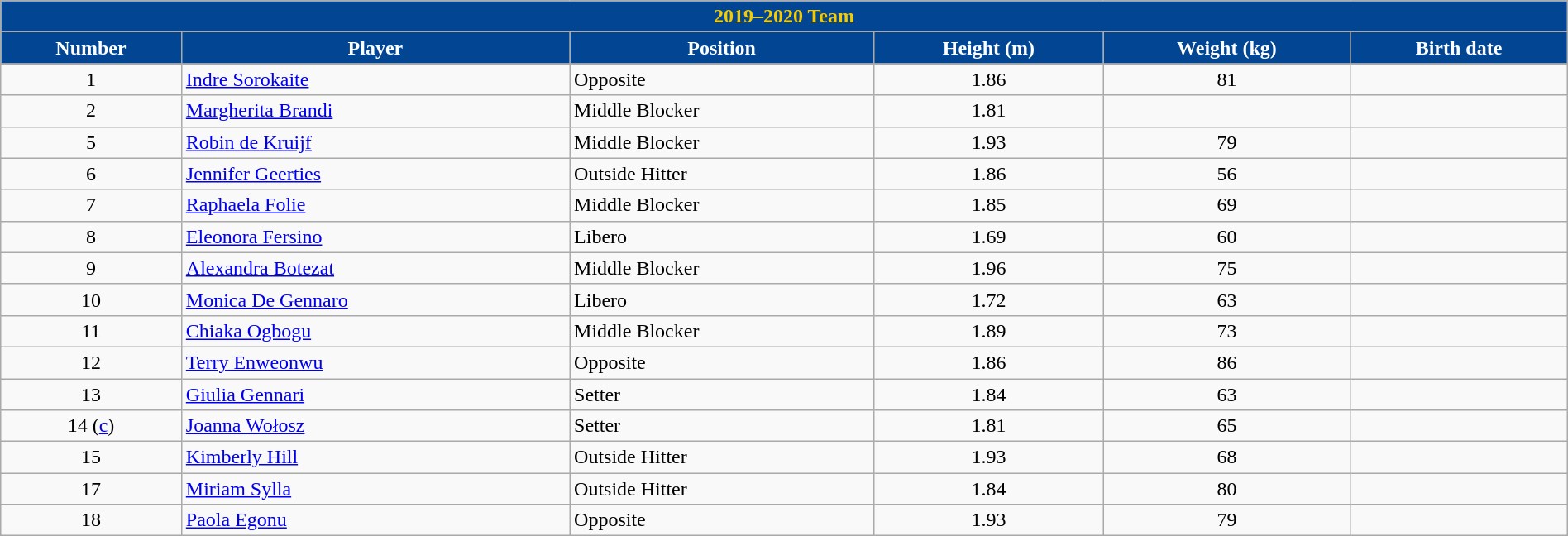<table class="wikitable" style="width:100%;">
<tr>
<th style="color:#F2CB05; background:#024593;" colspan=6><strong>2019–2020 Team</strong></th>
</tr>
<tr>
<th style="color:#ffffff; background:#024593;">Number</th>
<th style="color:#ffffff; background:#024593;">Player</th>
<th style="color:#ffffff; background:#024593;">Position</th>
<th style="color:#ffffff; background:#024593;">Height (m)</th>
<th style="color:#ffffff; background:#024593;">Weight (kg)</th>
<th style="color:#ffffff; background:#024593;">Birth date</th>
</tr>
<tr>
<td align=center>1</td>
<td> <a href='#'>Indre Sorokaite</a></td>
<td>Opposite</td>
<td align=center>1.86</td>
<td align=center>81</td>
<td></td>
</tr>
<tr>
<td align=center>2</td>
<td> <a href='#'>Margherita Brandi</a></td>
<td>Middle Blocker</td>
<td align=center>1.81</td>
<td align=center></td>
<td></td>
</tr>
<tr>
<td align=center>5</td>
<td> <a href='#'>Robin de Kruijf</a></td>
<td>Middle Blocker</td>
<td align=center>1.93</td>
<td align=center>79</td>
<td></td>
</tr>
<tr>
<td align=center>6</td>
<td> <a href='#'>Jennifer Geerties</a></td>
<td>Outside Hitter</td>
<td align=center>1.86</td>
<td align=center>56</td>
<td></td>
</tr>
<tr>
<td align=center>7</td>
<td> <a href='#'>Raphaela Folie</a></td>
<td>Middle Blocker</td>
<td align=center>1.85</td>
<td align=center>69</td>
<td></td>
</tr>
<tr>
<td align=center>8</td>
<td> <a href='#'>Eleonora Fersino</a></td>
<td>Libero</td>
<td align=center>1.69</td>
<td align=center>60</td>
<td></td>
</tr>
<tr>
<td align=center>9</td>
<td> <a href='#'>Alexandra Botezat</a></td>
<td>Middle Blocker</td>
<td align=center>1.96</td>
<td align=center>75</td>
<td></td>
</tr>
<tr>
<td align=center>10</td>
<td> <a href='#'>Monica De Gennaro</a></td>
<td>Libero</td>
<td align=center>1.72</td>
<td align=center>63</td>
<td></td>
</tr>
<tr>
<td align=center>11</td>
<td> <a href='#'>Chiaka Ogbogu</a></td>
<td>Middle Blocker</td>
<td align=center>1.89</td>
<td align=center>73</td>
<td></td>
</tr>
<tr>
<td align=center>12</td>
<td> <a href='#'>Terry Enweonwu</a></td>
<td>Opposite</td>
<td align=center>1.86</td>
<td align=center>86</td>
<td></td>
</tr>
<tr>
<td align=center>13</td>
<td> <a href='#'>Giulia Gennari</a></td>
<td>Setter</td>
<td align=center>1.84</td>
<td align=center>63</td>
<td></td>
</tr>
<tr>
<td align=center>14 (<a href='#'>c</a>)</td>
<td> <a href='#'>Joanna Wołosz</a></td>
<td>Setter</td>
<td align=center>1.81</td>
<td align=center>65</td>
<td></td>
</tr>
<tr>
<td align=center>15</td>
<td> <a href='#'>Kimberly Hill</a></td>
<td>Outside Hitter</td>
<td align=center>1.93</td>
<td align=center>68</td>
<td></td>
</tr>
<tr>
<td align=center>17</td>
<td> <a href='#'>Miriam Sylla</a></td>
<td>Outside Hitter</td>
<td align=center>1.84</td>
<td align=center>80</td>
<td></td>
</tr>
<tr>
<td align=center>18</td>
<td> <a href='#'>Paola Egonu</a></td>
<td>Opposite</td>
<td align=center>1.93</td>
<td align=center>79</td>
<td></td>
</tr>
</table>
